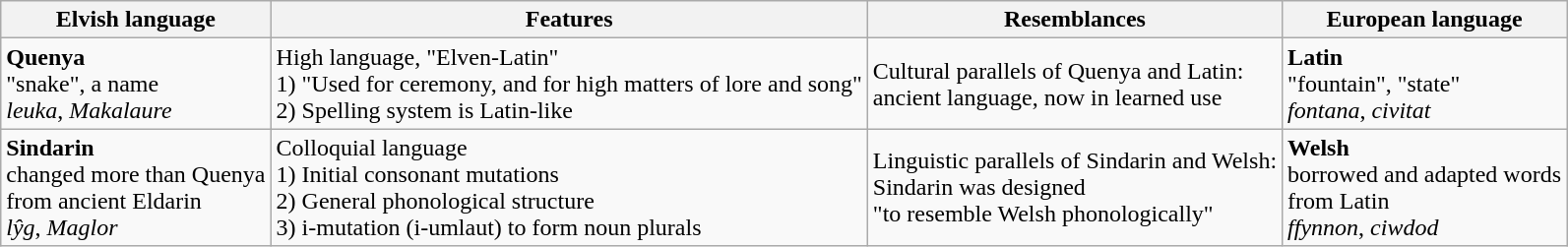<table class="wikitable">
<tr>
<th>Elvish language</th>
<th>Features</th>
<th>Resemblances</th>
<th>European language</th>
</tr>
<tr>
<td><strong>Quenya</strong><br>"snake", a name<br><em>leuka</em>, <em>Makalaure</em></td>
<td>High language, "Elven-Latin"<br>1) "Used for ceremony, and for high matters of lore and song"<br>2) Spelling system is Latin-like</td>
<td>Cultural parallels of Quenya and Latin:<br>ancient language, now in learned use</td>
<td><strong>Latin</strong><br>"fountain", "state"<br><em>fontana</em>, <em>civitat</em></td>
</tr>
<tr>
<td><strong>Sindarin</strong><br>changed more than Quenya<br>from ancient Eldarin<br><em>lŷg</em>, <em>Maglor</em></td>
<td>Colloquial language<br>1) Initial consonant mutations<br>2) General phonological structure<br>3) i-mutation (i-umlaut) to form noun plurals</td>
<td>Linguistic parallels of Sindarin and Welsh:<br>Sindarin was designed<br>"to resemble Welsh phonologically"</td>
<td><strong>Welsh</strong><br>borrowed and adapted words<br>from Latin<br><em>ffynnon</em>, <em>ciwdod</em></td>
</tr>
</table>
